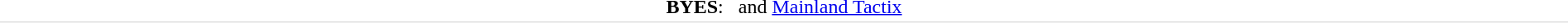<table style="text-align:center; border-bottom:1px solid #E0E0E0" width=100%>
<tr>
<td><strong>BYES</strong>:   and <a href='#'>Mainland Tactix</a></td>
</tr>
</table>
